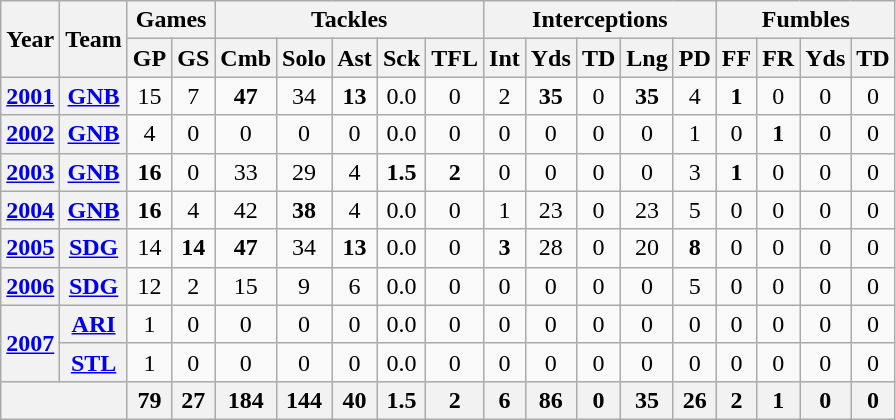<table class="wikitable" style="text-align:center">
<tr>
<th rowspan="2">Year</th>
<th rowspan="2">Team</th>
<th colspan="2">Games</th>
<th colspan="5">Tackles</th>
<th colspan="5">Interceptions</th>
<th colspan="4">Fumbles</th>
</tr>
<tr>
<th>GP</th>
<th>GS</th>
<th>Cmb</th>
<th>Solo</th>
<th>Ast</th>
<th>Sck</th>
<th>TFL</th>
<th>Int</th>
<th>Yds</th>
<th>TD</th>
<th>Lng</th>
<th>PD</th>
<th>FF</th>
<th>FR</th>
<th>Yds</th>
<th>TD</th>
</tr>
<tr>
<th><a href='#'>2001</a></th>
<th><a href='#'>GNB</a></th>
<td>15</td>
<td>7</td>
<td><strong>47</strong></td>
<td>34</td>
<td><strong>13</strong></td>
<td>0.0</td>
<td>0</td>
<td>2</td>
<td><strong>35</strong></td>
<td>0</td>
<td><strong>35</strong></td>
<td>4</td>
<td><strong>1</strong></td>
<td>0</td>
<td>0</td>
<td>0</td>
</tr>
<tr>
<th><a href='#'>2002</a></th>
<th><a href='#'>GNB</a></th>
<td>4</td>
<td>0</td>
<td>0</td>
<td>0</td>
<td>0</td>
<td>0.0</td>
<td>0</td>
<td>0</td>
<td>0</td>
<td>0</td>
<td>0</td>
<td>1</td>
<td>0</td>
<td><strong>1</strong></td>
<td>0</td>
<td>0</td>
</tr>
<tr>
<th><a href='#'>2003</a></th>
<th><a href='#'>GNB</a></th>
<td><strong>16</strong></td>
<td>0</td>
<td>33</td>
<td>29</td>
<td>4</td>
<td><strong>1.5</strong></td>
<td><strong>2</strong></td>
<td>0</td>
<td>0</td>
<td>0</td>
<td>0</td>
<td>3</td>
<td><strong>1</strong></td>
<td>0</td>
<td>0</td>
<td>0</td>
</tr>
<tr>
<th><a href='#'>2004</a></th>
<th><a href='#'>GNB</a></th>
<td><strong>16</strong></td>
<td>4</td>
<td>42</td>
<td><strong>38</strong></td>
<td>4</td>
<td>0.0</td>
<td>0</td>
<td>1</td>
<td>23</td>
<td>0</td>
<td>23</td>
<td>5</td>
<td>0</td>
<td>0</td>
<td>0</td>
<td>0</td>
</tr>
<tr>
<th><a href='#'>2005</a></th>
<th><a href='#'>SDG</a></th>
<td>14</td>
<td><strong>14</strong></td>
<td><strong>47</strong></td>
<td>34</td>
<td><strong>13</strong></td>
<td>0.0</td>
<td>0</td>
<td><strong>3</strong></td>
<td>28</td>
<td>0</td>
<td>20</td>
<td><strong>8</strong></td>
<td>0</td>
<td>0</td>
<td>0</td>
<td>0</td>
</tr>
<tr>
<th><a href='#'>2006</a></th>
<th><a href='#'>SDG</a></th>
<td>12</td>
<td>2</td>
<td>15</td>
<td>9</td>
<td>6</td>
<td>0.0</td>
<td>0</td>
<td>0</td>
<td>0</td>
<td>0</td>
<td>0</td>
<td>5</td>
<td>0</td>
<td>0</td>
<td>0</td>
<td>0</td>
</tr>
<tr>
<th rowspan="2"><a href='#'>2007</a></th>
<th><a href='#'>ARI</a></th>
<td>1</td>
<td>0</td>
<td>0</td>
<td>0</td>
<td>0</td>
<td>0.0</td>
<td>0</td>
<td>0</td>
<td>0</td>
<td>0</td>
<td>0</td>
<td>0</td>
<td>0</td>
<td>0</td>
<td>0</td>
<td>0</td>
</tr>
<tr>
<th><a href='#'>STL</a></th>
<td>1</td>
<td>0</td>
<td>0</td>
<td>0</td>
<td>0</td>
<td>0.0</td>
<td>0</td>
<td>0</td>
<td>0</td>
<td>0</td>
<td>0</td>
<td>0</td>
<td>0</td>
<td>0</td>
<td>0</td>
<td>0</td>
</tr>
<tr>
<th colspan="2"></th>
<th>79</th>
<th>27</th>
<th>184</th>
<th>144</th>
<th>40</th>
<th>1.5</th>
<th>2</th>
<th>6</th>
<th>86</th>
<th>0</th>
<th>35</th>
<th>26</th>
<th>2</th>
<th>1</th>
<th>0</th>
<th>0</th>
</tr>
</table>
